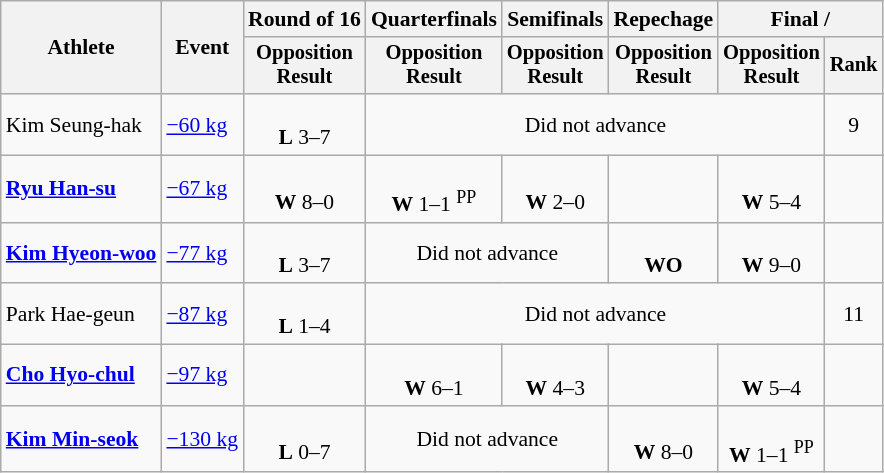<table class=wikitable style=font-size:90%;text-align:center>
<tr>
<th rowspan=2>Athlete</th>
<th rowspan=2>Event</th>
<th>Round of 16</th>
<th>Quarterfinals</th>
<th>Semifinals</th>
<th>Repechage</th>
<th colspan=2>Final / </th>
</tr>
<tr style=font-size:95%>
<th>Opposition<br>Result</th>
<th>Opposition<br>Result</th>
<th>Opposition<br>Result</th>
<th>Opposition<br>Result</th>
<th>Opposition<br>Result</th>
<th>Rank</th>
</tr>
<tr>
<td align=left>Kim Seung-hak</td>
<td align=left><a href='#'>−60 kg</a></td>
<td><br><strong>L</strong> 3–7</td>
<td colspan=4>Did not advance</td>
<td>9</td>
</tr>
<tr>
<td align=left><strong><a href='#'>Ryu Han-su</a></strong></td>
<td align=left><a href='#'>−67 kg</a></td>
<td><br><strong>W</strong> 8–0</td>
<td><br><strong>W</strong> 1–1 <sup>PP</sup></td>
<td><br><strong>W</strong> 2–0</td>
<td></td>
<td><br><strong>W</strong> 5–4</td>
<td></td>
</tr>
<tr>
<td align=left><strong><a href='#'>Kim Hyeon-woo</a></strong></td>
<td align=left><a href='#'>−77 kg</a></td>
<td><br><strong>L</strong> 3–7</td>
<td colspan=2>Did not advance</td>
<td><br><strong>WO</strong></td>
<td><br><strong>W</strong> 9–0</td>
<td></td>
</tr>
<tr>
<td align=left>Park Hae-geun</td>
<td align=left><a href='#'>−87 kg</a></td>
<td><br><strong>L</strong> 1–4</td>
<td colspan=4>Did not advance</td>
<td>11</td>
</tr>
<tr>
<td align=left><strong><a href='#'>Cho Hyo-chul</a></strong></td>
<td align=left><a href='#'>−97 kg</a></td>
<td></td>
<td><br><strong>W</strong> 6–1</td>
<td><br><strong>W</strong> 4–3</td>
<td></td>
<td><br><strong>W</strong> 5–4</td>
<td></td>
</tr>
<tr>
<td align=left><strong><a href='#'>Kim Min-seok</a></strong></td>
<td align=left><a href='#'>−130 kg</a></td>
<td><br><strong>L</strong> 0–7</td>
<td colspan=2>Did not advance</td>
<td><br><strong>W</strong> 8–0</td>
<td><br><strong>W</strong> 1–1 <sup>PP</sup></td>
<td></td>
</tr>
</table>
